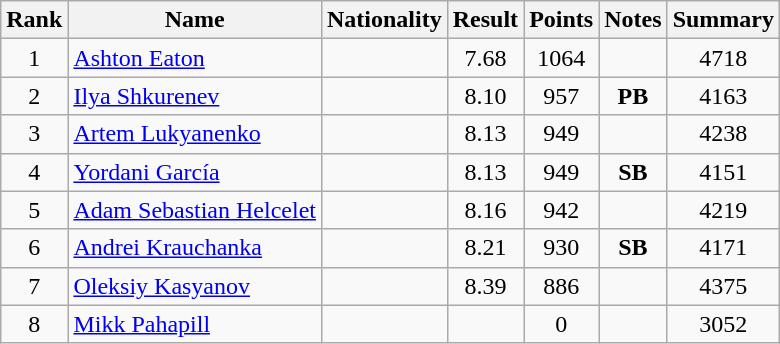<table class="wikitable sortable" style="text-align:center">
<tr>
<th>Rank</th>
<th>Name</th>
<th>Nationality</th>
<th>Result</th>
<th>Points</th>
<th>Notes</th>
<th>Summary</th>
</tr>
<tr>
<td>1</td>
<td align=left><a href='#'>Ashton Eaton</a></td>
<td align=left></td>
<td>7.68</td>
<td>1064</td>
<td></td>
<td>4718</td>
</tr>
<tr>
<td>2</td>
<td align=left><a href='#'>Ilya Shkurenev</a></td>
<td align=left></td>
<td>8.10</td>
<td>957</td>
<td><strong>PB</strong></td>
<td>4163</td>
</tr>
<tr>
<td>3</td>
<td align=left><a href='#'>Artem Lukyanenko</a></td>
<td align=left></td>
<td>8.13</td>
<td>949</td>
<td></td>
<td>4238</td>
</tr>
<tr>
<td>4</td>
<td align=left><a href='#'>Yordani García</a></td>
<td align=left></td>
<td>8.13</td>
<td>949</td>
<td><strong>SB</strong></td>
<td>4151</td>
</tr>
<tr>
<td>5</td>
<td align=left><a href='#'>Adam Sebastian Helcelet</a></td>
<td align=left></td>
<td>8.16</td>
<td>942</td>
<td></td>
<td>4219</td>
</tr>
<tr>
<td>6</td>
<td align=left><a href='#'>Andrei Krauchanka</a></td>
<td align=left></td>
<td>8.21</td>
<td>930</td>
<td><strong>SB</strong></td>
<td>4171</td>
</tr>
<tr>
<td>7</td>
<td align=left><a href='#'>Oleksiy Kasyanov</a></td>
<td align=left></td>
<td>8.39</td>
<td>886</td>
<td></td>
<td>4375</td>
</tr>
<tr>
<td>8</td>
<td align=left><a href='#'>Mikk Pahapill</a></td>
<td align=left></td>
<td></td>
<td>0</td>
<td></td>
<td>3052</td>
</tr>
</table>
